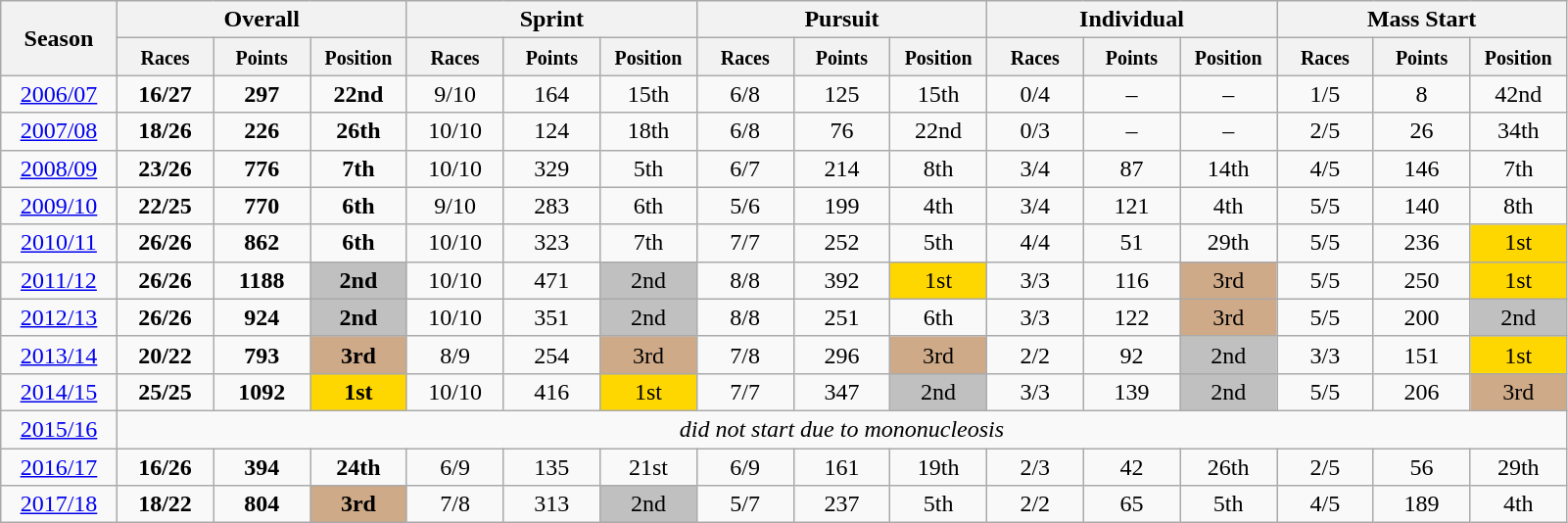<table class="wikitable" style="text-align:center;">
<tr class="hintergrundfarbe5">
<th rowspan="2" style="width:6%;">Season</th>
<th colspan="3">Overall</th>
<th colspan="3">Sprint</th>
<th colspan="3">Pursuit</th>
<th colspan="3">Individual</th>
<th colspan="3">Mass Start</th>
</tr>
<tr class="hintergrundfarbe5">
<th style="width:5%;"><small>Races</small></th>
<th style="width:5%;"><small>Points</small></th>
<th style="width:5%;"><small>Position</small></th>
<th style="width:5%;"><small>Races</small></th>
<th style="width:5%;"><small>Points</small></th>
<th style="width:5%;"><small>Position</small></th>
<th style="width:5%;"><small>Races</small></th>
<th style="width:5%;"><small>Points</small></th>
<th style="width:5%;"><small>Position</small></th>
<th style="width:5%;"><small>Races</small></th>
<th style="width:5%;"><small>Points</small></th>
<th style="width:5%;"><small>Position</small></th>
<th style="width:5%;"><small>Races</small></th>
<th style="width:5%;"><small>Points</small></th>
<th style="width:5%;"><small>Position</small></th>
</tr>
<tr>
<td><a href='#'>2006/07</a></td>
<td><strong>16/27</strong></td>
<td><strong>297</strong></td>
<td><strong>22nd</strong></td>
<td>9/10</td>
<td>164</td>
<td>15th</td>
<td>6/8</td>
<td>125</td>
<td>15th</td>
<td>0/4</td>
<td>–</td>
<td>–</td>
<td>1/5</td>
<td>8</td>
<td>42nd</td>
</tr>
<tr>
<td><a href='#'>2007/08</a></td>
<td><strong>18/26</strong></td>
<td><strong>226</strong></td>
<td><strong>26th</strong></td>
<td>10/10</td>
<td>124</td>
<td>18th</td>
<td>6/8</td>
<td>76</td>
<td>22nd</td>
<td>0/3</td>
<td>–</td>
<td>–</td>
<td>2/5</td>
<td>26</td>
<td>34th</td>
</tr>
<tr>
<td><a href='#'>2008/09</a></td>
<td><strong>23/26</strong></td>
<td><strong>776</strong></td>
<td><strong>7th</strong></td>
<td>10/10</td>
<td>329</td>
<td>5th</td>
<td>6/7</td>
<td>214</td>
<td>8th</td>
<td>3/4</td>
<td>87</td>
<td>14th</td>
<td>4/5</td>
<td>146</td>
<td>7th</td>
</tr>
<tr>
<td><a href='#'>2009/10</a></td>
<td><strong>22/25</strong></td>
<td><strong>770</strong></td>
<td><strong>6th</strong></td>
<td>9/10</td>
<td>283</td>
<td>6th</td>
<td>5/6</td>
<td>199</td>
<td>4th</td>
<td>3/4</td>
<td>121</td>
<td>4th</td>
<td>5/5</td>
<td>140</td>
<td>8th</td>
</tr>
<tr>
<td><a href='#'>2010/11</a></td>
<td><strong>26/26</strong></td>
<td><strong>862</strong></td>
<td><strong>6th</strong></td>
<td>10/10</td>
<td>323</td>
<td>7th</td>
<td>7/7</td>
<td>252</td>
<td>5th</td>
<td>4/4</td>
<td>51</td>
<td>29th</td>
<td>5/5</td>
<td>236</td>
<td style=" background:gold;">1st</td>
</tr>
<tr>
<td><a href='#'>2011/12</a></td>
<td><strong>26/26</strong></td>
<td><strong>1188</strong></td>
<td style="background:silver;"><strong>2nd</strong></td>
<td>10/10</td>
<td>471</td>
<td style="background:silver;">2nd</td>
<td>8/8</td>
<td>392</td>
<td style=" background:gold">1st</td>
<td>3/3</td>
<td>116</td>
<td style="background:#cfaa88;">3rd</td>
<td>5/5</td>
<td>250</td>
<td style="background:gold;">1st</td>
</tr>
<tr>
<td><a href='#'>2012/13</a></td>
<td><strong>26/26</strong></td>
<td><strong>924</strong></td>
<td style="background:silver;"><strong>2nd</strong></td>
<td>10/10</td>
<td>351</td>
<td style="background:silver;">2nd</td>
<td>8/8</td>
<td>251</td>
<td>6th</td>
<td>3/3</td>
<td>122</td>
<td style="background:#cfaa88;">3rd</td>
<td>5/5</td>
<td>200</td>
<td style="background:silver;">2nd</td>
</tr>
<tr>
<td><a href='#'>2013/14</a></td>
<td><strong>20/22</strong></td>
<td><strong>793</strong></td>
<td style="background:#cfaa88;"><strong>3rd</strong></td>
<td>8/9</td>
<td>254</td>
<td style=" background:#cfaa88;">3rd</td>
<td>7/8</td>
<td>296</td>
<td style="background:#cfaa88;">3rd</td>
<td>2/2</td>
<td>92</td>
<td style="background:silver;">2nd</td>
<td>3/3</td>
<td>151</td>
<td style="background:gold;">1st</td>
</tr>
<tr>
<td><a href='#'>2014/15</a></td>
<td><strong>25/25</strong></td>
<td><strong>1092</strong></td>
<td style=" background:gold"><strong>1st</strong></td>
<td>10/10</td>
<td>416</td>
<td style=" background:gold">1st</td>
<td>7/7</td>
<td>347</td>
<td style="background:silver;">2nd</td>
<td>3/3</td>
<td>139</td>
<td style="background:silver;">2nd</td>
<td>5/5</td>
<td>206</td>
<td style="background:#cfaa88;">3rd</td>
</tr>
<tr>
<td><a href='#'>2015/16</a></td>
<td colspan=15><em>did not start due to mononucleosis</em></td>
</tr>
<tr>
<td><a href='#'>2016/17</a></td>
<td><strong>16/26</strong></td>
<td><strong>394</strong></td>
<td><strong>24th</strong></td>
<td>6/9</td>
<td>135</td>
<td>21st</td>
<td>6/9</td>
<td>161</td>
<td>19th</td>
<td>2/3</td>
<td>42</td>
<td>26th</td>
<td>2/5</td>
<td>56</td>
<td>29th</td>
</tr>
<tr>
<td><a href='#'>2017/18</a></td>
<td><strong>18/22</strong></td>
<td><strong>804</strong></td>
<td style="background:#cfaa88;"><strong>3rd</strong></td>
<td>7/8</td>
<td>313</td>
<td style="background:silver;">2nd</td>
<td>5/7</td>
<td>237</td>
<td>5th</td>
<td>2/2</td>
<td>65</td>
<td>5th</td>
<td>4/5</td>
<td>189</td>
<td>4th</td>
</tr>
</table>
